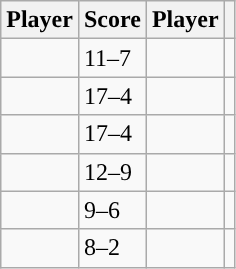<table class="wikitable">
<tr>
<th>Player</th>
<th style="text-align: center">Score</th>
<th>Player</th>
<th></th>
</tr>
<tr>
<td></td>
<td>11–7</td>
<td></td>
<td></td>
</tr>
<tr>
<td></td>
<td>17–4</td>
<td></td>
<td></td>
</tr>
<tr>
<td></td>
<td>17–4</td>
<td></td>
<td></td>
</tr>
<tr>
<td></td>
<td>12–9</td>
<td></td>
<td></td>
</tr>
<tr>
<td></td>
<td>9–6</td>
<td></td>
<td></td>
</tr>
<tr>
<td></td>
<td>8–2</td>
<td></td>
<td></td>
</tr>
</table>
